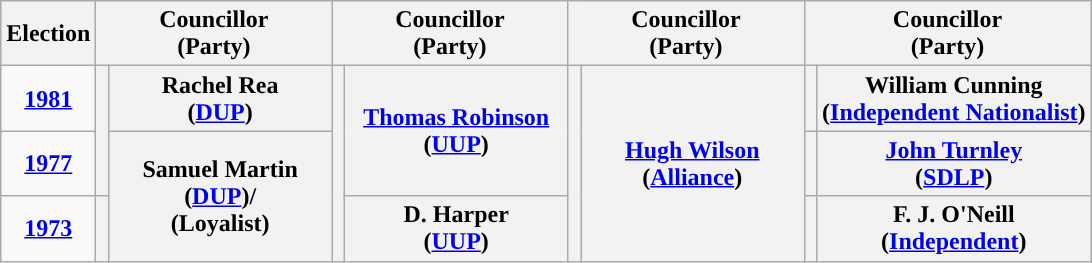<table class="wikitable" style="text-align:center">
<tr>
<th scope="col" width="50">Election</th>
<th scope="col" width="150" colspan = "2">Councillor<br> (Party)</th>
<th scope="col" width="150" colspan = "2">Councillor<br> (Party)</th>
<th scope="col" width="150" colspan = "2">Councillor<br> (Party)</th>
<th scope="col" width="150" colspan = "2">Councillor<br> (Party)</th>
</tr>
<tr>
<td><strong><a href='#'>1981</a></strong></td>
<th rowspan="2" width="1" style="background-color: "></th>
<th rowspan = "1">Rachel Rea <br> (<a href='#'>DUP</a>)</th>
<th rowspan="3" width="1" style="background-color: "></th>
<th rowspan = "2"><a href='#'>Thomas Robinson</a> <br> (<a href='#'>UUP</a>)</th>
<th rowspan="3" width="1" style="background-color: "></th>
<th rowspan = "3"><a href='#'>Hugh Wilson</a> <br> (<a href='#'>Alliance</a>)</th>
<th rowspan="1" width="1" style="background-color: "></th>
<th rowspan = "1">William Cunning <br> (<a href='#'>Independent Nationalist</a>)</th>
</tr>
<tr>
<td><strong><a href='#'>1977</a></strong></td>
<th rowspan = "2">Samuel Martin <br> (<a href='#'>DUP</a>)/ <br> (Loyalist)</th>
<th rowspan="1" width="1" style="background-color: "></th>
<th rowspan = "1"><a href='#'>John Turnley</a> <br> (<a href='#'>SDLP</a>)</th>
</tr>
<tr>
<td><strong><a href='#'>1973</a></strong></td>
<th rowspan="1" width="1" style="background-color: "></th>
<th rowspan = "1">D. Harper <br> (<a href='#'>UUP</a>)</th>
<th rowspan="1" width="1" style="background-color: "></th>
<th rowspan = "1">F. J. O'Neill <br> (<a href='#'>Independent</a>)</th>
</tr>
</table>
